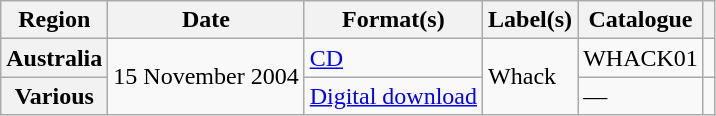<table class="wikitable plainrowheaders">
<tr>
<th scope="col">Region</th>
<th scope="col">Date</th>
<th scope="col">Format(s)</th>
<th scope="col">Label(s)</th>
<th scope="col">Catalogue</th>
<th scope="col"></th>
</tr>
<tr>
<th scope="row">Australia</th>
<td rowspan="2">15 November 2004</td>
<td><a href='#'>CD</a></td>
<td rowspan="2">Whack</td>
<td>WHACK01</td>
<td></td>
</tr>
<tr>
<th scope="row">Various</th>
<td><a href='#'>Digital download</a></td>
<td>—</td>
<td></td>
</tr>
</table>
